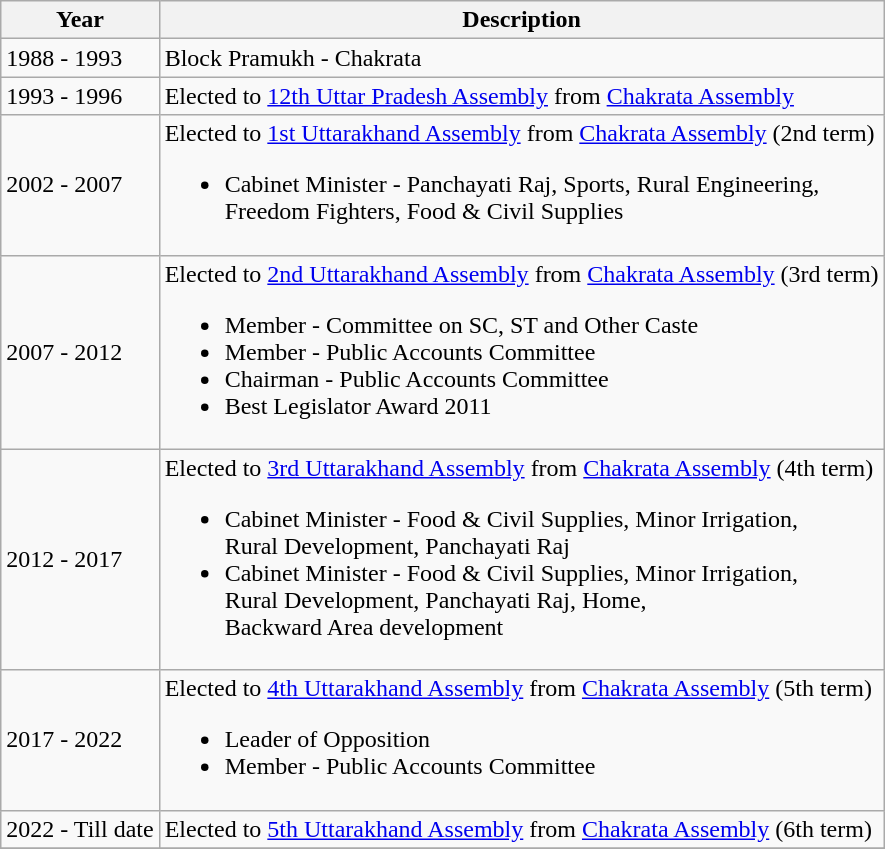<table class="wikitable">
<tr>
<th>Year</th>
<th>Description</th>
</tr>
<tr>
<td>1988 - 1993</td>
<td>Block Pramukh - Chakrata</td>
</tr>
<tr>
<td>1993 - 1996</td>
<td>Elected to <a href='#'>12th Uttar Pradesh Assembly</a> from <a href='#'>Chakrata Assembly</a></td>
</tr>
<tr>
<td>2002 - 2007</td>
<td>Elected to <a href='#'>1st Uttarakhand Assembly</a> from <a href='#'>Chakrata Assembly</a> (2nd term)<br><ul><li>Cabinet Minister - Panchayati Raj, Sports, Rural Engineering,<br>Freedom Fighters, Food & Civil Supplies </li></ul></td>
</tr>
<tr>
<td>2007 - 2012</td>
<td>Elected to <a href='#'>2nd Uttarakhand Assembly</a> from <a href='#'>Chakrata Assembly</a> (3rd term)<br><ul><li>Member - Committee on SC, ST and Other Caste </li><li>Member - Public Accounts Committee </li><li>Chairman - Public Accounts Committee </li><li>Best Legislator Award 2011</li></ul></td>
</tr>
<tr>
<td>2012 - 2017</td>
<td>Elected to <a href='#'>3rd Uttarakhand Assembly</a> from <a href='#'>Chakrata Assembly</a> (4th term)<br><ul><li>Cabinet Minister - Food & Civil Supplies, Minor Irrigation, <br>Rural Development, Panchayati Raj </li><li>Cabinet Minister - Food & Civil Supplies, Minor Irrigation, <br> Rural Development, Panchayati Raj, Home, <br> Backward Area development </li></ul></td>
</tr>
<tr>
<td>2017 - 2022</td>
<td>Elected to <a href='#'>4th Uttarakhand Assembly</a> from <a href='#'>Chakrata Assembly</a> (5th term)<br><ul><li>Leader of Opposition </li><li>Member - Public Accounts Committee </li></ul></td>
</tr>
<tr>
<td>2022 - Till date</td>
<td>Elected to <a href='#'>5th Uttarakhand Assembly</a> from <a href='#'>Chakrata Assembly</a> (6th term)</td>
</tr>
<tr>
</tr>
</table>
